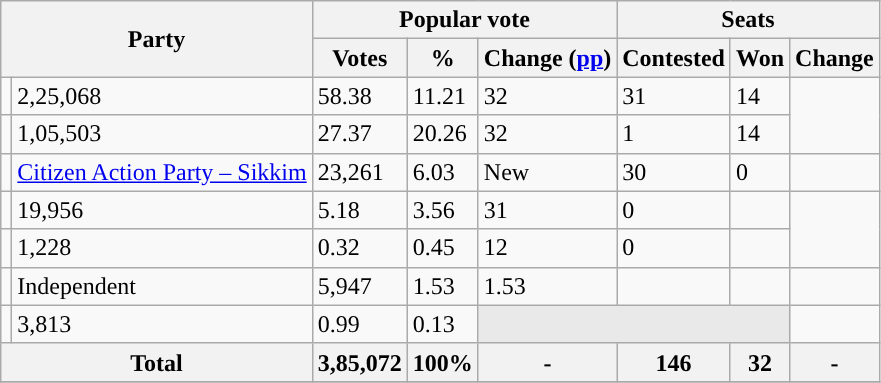<table class="wikitable defaultcenter col1left" style="font-size: 100%">
<tr>
<th colspan="2" rowspan="2">Party</th>
<th colspan="3">Popular vote</th>
<th colspan="3">Seats</th>
</tr>
<tr>
<th>Votes</th>
<th>%</th>
<th>Change (<a href='#'>pp</a>)</th>
<th>Contested</th>
<th>Won</th>
<th>Change</th>
</tr>
<tr>
<td></td>
<td>2,25,068</td>
<td>58.38</td>
<td> 11.21</td>
<td>32</td>
<td>31</td>
<td> 14</td>
</tr>
<tr>
<td></td>
<td>1,05,503</td>
<td>27.37</td>
<td> 20.26</td>
<td>32</td>
<td>1</td>
<td> 14</td>
</tr>
<tr>
<td></td>
<td align="left"><a href='#'>Citizen Action Party – Sikkim</a></td>
<td>23,261</td>
<td>6.03</td>
<td>New</td>
<td>30</td>
<td>0</td>
<td></td>
</tr>
<tr>
<td></td>
<td>19,956</td>
<td>5.18</td>
<td> 3.56</td>
<td>31</td>
<td>0</td>
<td></td>
</tr>
<tr>
<td></td>
<td>1,228</td>
<td>0.32</td>
<td> 0.45</td>
<td>12</td>
<td>0</td>
<td></td>
</tr>
<tr>
<td></td>
<td>Independent</td>
<td>5,947</td>
<td>1.53</td>
<td>1.53</td>
<td></td>
<td></td>
<td></td>
</tr>
<tr>
<td></td>
<td>3,813</td>
<td>0.99</td>
<td> 0.13</td>
<th colspan="3" style="background-color:#E9E9E9"></th>
</tr>
<tr>
<th colspan="2">Total</th>
<th>3,85,072</th>
<th>100%</th>
<th>-</th>
<th>146</th>
<th>32</th>
<th>-</th>
</tr>
<tr>
</tr>
</table>
